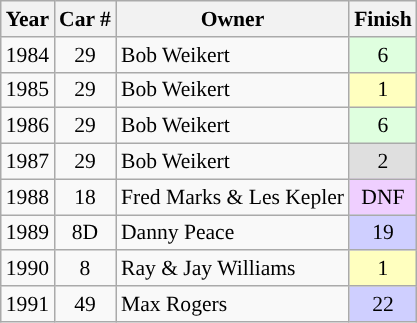<table class="wikitable" style="font-size: 90%;">
<tr>
<th>Year</th>
<th>Car #</th>
<th>Owner</th>
<th>Finish</th>
</tr>
<tr>
<td>1984</td>
<td align=center>29</td>
<td>Bob Weikert</td>
<td align=center style="background:#DFFFDF;">6</td>
</tr>
<tr>
<td>1985</td>
<td align=center>29</td>
<td>Bob Weikert</td>
<td align=center style="background:#FFFFBF;">1</td>
</tr>
<tr>
<td>1986</td>
<td align=center>29</td>
<td>Bob Weikert</td>
<td align=center style="background:#DFFFDF;">6</td>
</tr>
<tr>
<td>1987</td>
<td align=center>29</td>
<td>Bob Weikert</td>
<td align=center style="background:#DFDFDF;">2</td>
</tr>
<tr>
<td>1988</td>
<td align=center>18</td>
<td>Fred Marks & Les Kepler</td>
<td align=center style="background:#EFCFFF;">DNF</td>
</tr>
<tr>
<td>1989</td>
<td align=center>8D</td>
<td>Danny Peace</td>
<td align=center style="background:#CFCFFF;">19</td>
</tr>
<tr>
<td>1990</td>
<td align=center>8</td>
<td>Ray & Jay Williams</td>
<td align=center style="background:#FFFFBF;">1</td>
</tr>
<tr>
<td>1991</td>
<td align=center>49</td>
<td>Max Rogers</td>
<td align=center style="background:#CFCFFF;">22</td>
</tr>
</table>
